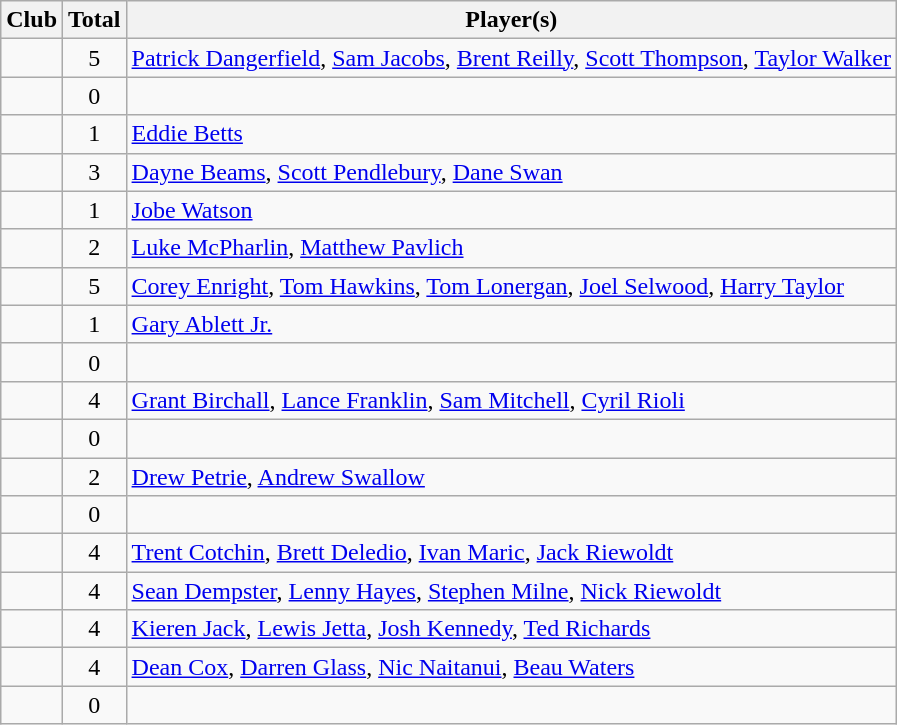<table class="wikitable sortable">
<tr>
<th>Club</th>
<th>Total</th>
<th class=unsortable>Player(s)</th>
</tr>
<tr>
<td></td>
<td align=center>5</td>
<td><a href='#'>Patrick Dangerfield</a>, <a href='#'>Sam Jacobs</a>, <a href='#'>Brent Reilly</a>, <a href='#'>Scott Thompson</a>, <a href='#'>Taylor Walker</a></td>
</tr>
<tr>
<td></td>
<td align=center>0</td>
<td></td>
</tr>
<tr>
<td></td>
<td align=center>1</td>
<td><a href='#'>Eddie Betts</a></td>
</tr>
<tr>
<td></td>
<td align=center>3</td>
<td><a href='#'>Dayne Beams</a>, <a href='#'>Scott Pendlebury</a>, <a href='#'>Dane Swan</a></td>
</tr>
<tr>
<td></td>
<td align=center>1</td>
<td><a href='#'>Jobe Watson</a></td>
</tr>
<tr>
<td></td>
<td align=center>2</td>
<td><a href='#'>Luke McPharlin</a>, <a href='#'>Matthew Pavlich</a></td>
</tr>
<tr>
<td></td>
<td align=center>5</td>
<td><a href='#'>Corey Enright</a>, <a href='#'>Tom Hawkins</a>, <a href='#'>Tom Lonergan</a>, <a href='#'>Joel Selwood</a>, <a href='#'>Harry Taylor</a></td>
</tr>
<tr>
<td></td>
<td align=center>1</td>
<td><a href='#'>Gary Ablett Jr.</a></td>
</tr>
<tr>
<td></td>
<td align=center>0</td>
<td></td>
</tr>
<tr>
<td></td>
<td align=center>4</td>
<td><a href='#'>Grant Birchall</a>, <a href='#'>Lance Franklin</a>, <a href='#'>Sam Mitchell</a>, <a href='#'>Cyril Rioli</a></td>
</tr>
<tr>
<td></td>
<td align=center>0</td>
<td></td>
</tr>
<tr>
<td></td>
<td align=center>2</td>
<td><a href='#'>Drew Petrie</a>, <a href='#'>Andrew Swallow</a></td>
</tr>
<tr>
<td></td>
<td align=center>0</td>
<td></td>
</tr>
<tr>
<td></td>
<td align=center>4</td>
<td><a href='#'>Trent Cotchin</a>, <a href='#'>Brett Deledio</a>, <a href='#'>Ivan Maric</a>, <a href='#'>Jack Riewoldt</a></td>
</tr>
<tr>
<td></td>
<td align=center>4</td>
<td><a href='#'>Sean Dempster</a>, <a href='#'>Lenny Hayes</a>, <a href='#'>Stephen Milne</a>, <a href='#'>Nick Riewoldt</a></td>
</tr>
<tr>
<td></td>
<td align=center>4</td>
<td><a href='#'>Kieren Jack</a>, <a href='#'>Lewis Jetta</a>, <a href='#'>Josh Kennedy</a>, <a href='#'>Ted Richards</a></td>
</tr>
<tr>
<td></td>
<td align=center>4</td>
<td><a href='#'>Dean Cox</a>, <a href='#'>Darren Glass</a>, <a href='#'>Nic Naitanui</a>, <a href='#'>Beau Waters</a></td>
</tr>
<tr>
<td></td>
<td align=center>0</td>
<td></td>
</tr>
</table>
